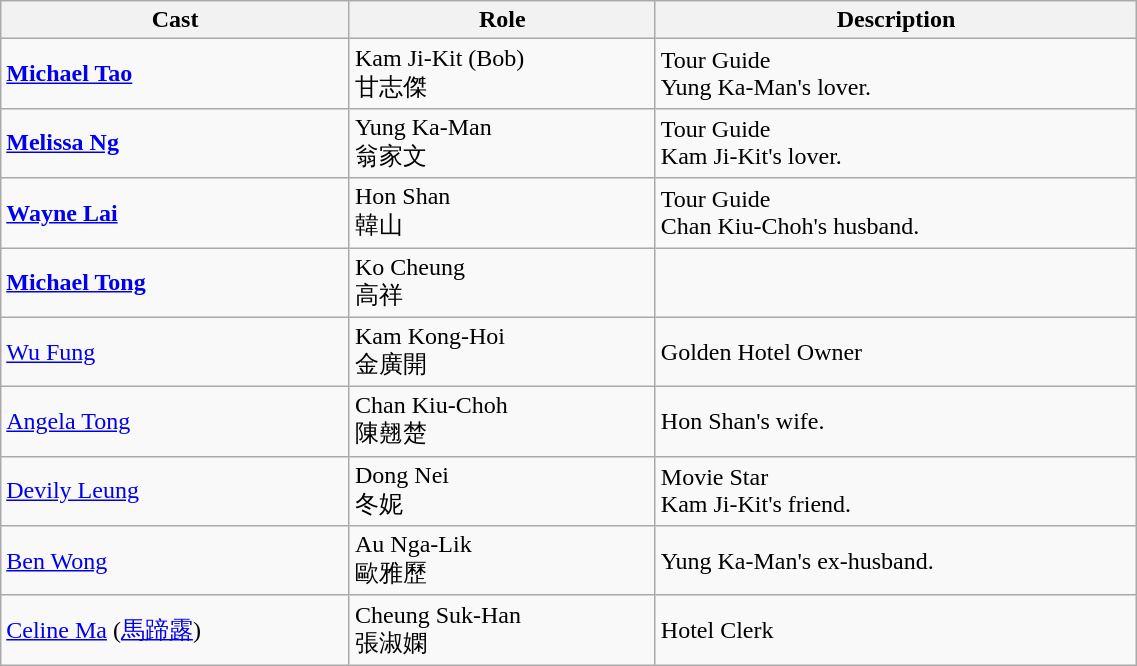<table class="wikitable" width="60%">
<tr>
<th>Cast</th>
<th>Role</th>
<th>Description</th>
</tr>
<tr>
<td><strong><a href='#'>Michael Tao</a></strong></td>
<td>Kam Ji-Kit (Bob) <br> 甘志傑</td>
<td>Tour Guide <br> Yung Ka-Man's lover.</td>
</tr>
<tr>
<td><strong><a href='#'>Melissa Ng</a></strong></td>
<td>Yung Ka-Man <br> 翁家文</td>
<td>Tour Guide <br> Kam Ji-Kit's lover.</td>
</tr>
<tr>
<td><strong><a href='#'>Wayne Lai</a></strong></td>
<td>Hon Shan <br> 韓山</td>
<td>Tour Guide <br> Chan Kiu-Choh's husband.</td>
</tr>
<tr>
<td><strong><a href='#'>Michael Tong</a></strong></td>
<td>Ko Cheung <br> 高祥</td>
<td></td>
</tr>
<tr>
<td><a href='#'>Wu Fung</a></td>
<td>Kam Kong-Hoi <br> 金廣開</td>
<td>Golden Hotel Owner</td>
</tr>
<tr>
<td><a href='#'>Angela Tong</a></td>
<td>Chan Kiu-Choh <br> 陳翹楚</td>
<td>Hon Shan's wife.</td>
</tr>
<tr>
<td><a href='#'>Devily Leung</a></td>
<td>Dong Nei <br> 冬妮</td>
<td>Movie Star <br> Kam Ji-Kit's friend.</td>
</tr>
<tr>
<td><a href='#'>Ben Wong</a></td>
<td>Au Nga-Lik <br> 歐雅歷</td>
<td>Yung Ka-Man's ex-husband.</td>
</tr>
<tr>
<td><a href='#'>Celine Ma</a> (<a href='#'>馬蹄露</a>)</td>
<td>Cheung Suk-Han <br> 張淑嫻</td>
<td>Hotel Clerk</td>
</tr>
</table>
